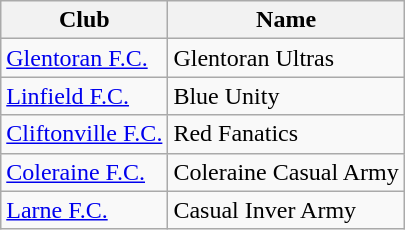<table class="wikitable">
<tr>
<th>Club</th>
<th>Name</th>
</tr>
<tr>
<td><a href='#'>Glentoran F.C.</a></td>
<td>Glentoran Ultras</td>
</tr>
<tr>
<td><a href='#'>Linfield F.C.</a></td>
<td>Blue Unity</td>
</tr>
<tr>
<td><a href='#'>Cliftonville F.C.</a></td>
<td>Red Fanatics</td>
</tr>
<tr>
<td><a href='#'>Coleraine F.C.</a></td>
<td>Coleraine Casual Army</td>
</tr>
<tr>
<td><a href='#'>Larne F.C.</a></td>
<td>Casual Inver Army</td>
</tr>
</table>
